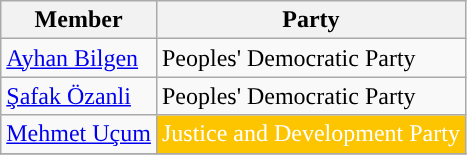<table class="wikitable">
<tr>
<th>Member</th>
<th>Party</th>
</tr>
<tr>
<td><a href='#'>Ayhan Bilgen</a></td>
<td style="background:">Peoples' Democratic Party</td>
</tr>
<tr>
<td><a href='#'>Şafak Özanli</a></td>
<td style="background:">Peoples' Democratic Party</td>
</tr>
<tr>
<td><a href='#'>Mehmet Uçum</a></td>
<td style="background:#FDC400; color:white">Justice and Development Party</td>
</tr>
<tr>
</tr>
</table>
